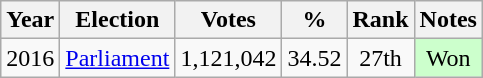<table class="wikitable" style="text-align:center;">
<tr>
<th>Year</th>
<th>Election</th>
<th>Votes</th>
<th>%</th>
<th>Rank</th>
<th>Notes</th>
</tr>
<tr>
<td>2016</td>
<td><a href='#'>Parliament</a></td>
<td>1,121,042</td>
<td>34.52</td>
<td>27th</td>
<td style="background-color:#CCFFCC">Won</td>
</tr>
</table>
